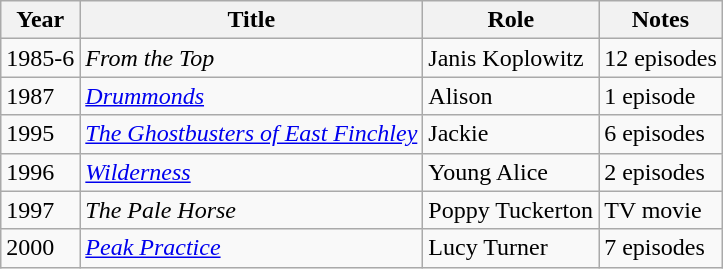<table class="wikitable">
<tr>
<th>Year</th>
<th>Title</th>
<th>Role</th>
<th>Notes</th>
</tr>
<tr>
<td>1985-6</td>
<td><em>From the Top</em></td>
<td>Janis Koplowitz</td>
<td>12 episodes</td>
</tr>
<tr>
<td>1987</td>
<td><em><a href='#'>Drummonds</a></em></td>
<td>Alison</td>
<td>1 episode</td>
</tr>
<tr>
<td>1995</td>
<td><em><a href='#'>The Ghostbusters of East Finchley</a></em></td>
<td>Jackie</td>
<td>6 episodes</td>
</tr>
<tr>
<td>1996</td>
<td><em><a href='#'>Wilderness</a></em></td>
<td>Young Alice</td>
<td>2 episodes</td>
</tr>
<tr>
<td>1997</td>
<td><em>The Pale Horse</em></td>
<td>Poppy Tuckerton</td>
<td>TV movie</td>
</tr>
<tr>
<td>2000</td>
<td><em><a href='#'>Peak Practice</a></em></td>
<td>Lucy Turner</td>
<td>7 episodes</td>
</tr>
</table>
